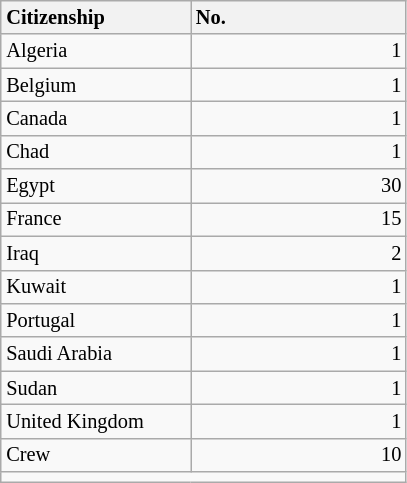<table class="wikitable sortable collapsible collapsed floatright" style="font-size:85%; text-align:right; margin:0 0 1.5em 1.5em; width:271px">
<tr>
<th style="text-align:left; width:120px">Citizenship</th>
<th style="text-align:left;">No.</th>
</tr>
<tr>
<td style="text-align:left;">Algeria</td>
<td>1</td>
</tr>
<tr>
<td style="text-align:left;">Belgium</td>
<td>1</td>
</tr>
<tr>
<td style="text-align:left;">Canada</td>
<td>1</td>
</tr>
<tr>
<td style="text-align:left;">Chad</td>
<td>1</td>
</tr>
<tr>
<td style="text-align:left;">Egypt</td>
<td>30</td>
</tr>
<tr>
<td style="text-align:left;">France</td>
<td>15</td>
</tr>
<tr>
<td style="text-align:left;">Iraq</td>
<td>2</td>
</tr>
<tr>
<td style="text-align:left;">Kuwait</td>
<td>1</td>
</tr>
<tr>
<td style="text-align:left;">Portugal</td>
<td>1</td>
</tr>
<tr>
<td style="text-align:left;">Saudi Arabia</td>
<td>1</td>
</tr>
<tr>
<td style="text-align:left;">Sudan</td>
<td>1</td>
</tr>
<tr>
<td style="text-align:left;">United Kingdom</td>
<td>1</td>
</tr>
<tr>
<td style="text-align:left;" data-sort-value="z ">Crew</td>
<td>10</td>
</tr>
<tr class="sortbottom">
<td colspan=2 style="text-align:left;"></td>
</tr>
</table>
